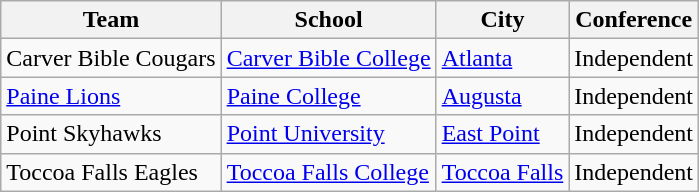<table class="sortable wikitable">
<tr>
<th>Team</th>
<th>School</th>
<th>City</th>
<th>Conference</th>
</tr>
<tr>
<td>Carver Bible Cougars</td>
<td><a href='#'>Carver Bible College</a></td>
<td><a href='#'>Atlanta</a></td>
<td>Independent</td>
</tr>
<tr>
<td><a href='#'>Paine Lions</a></td>
<td><a href='#'>Paine College</a></td>
<td><a href='#'>Augusta</a></td>
<td>Independent</td>
</tr>
<tr>
<td>Point Skyhawks</td>
<td><a href='#'>Point University</a></td>
<td><a href='#'>East Point</a></td>
<td>Independent</td>
</tr>
<tr>
<td>Toccoa Falls Eagles</td>
<td><a href='#'>Toccoa Falls College</a></td>
<td><a href='#'>Toccoa Falls</a></td>
<td>Independent</td>
</tr>
</table>
